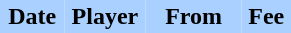<table border="0" cellspacing="0" cellpadding="2">
<tr bgcolor=AAD0FF>
<th width=20%>Date</th>
<th width=25%>Player</th>
<th width=30%>From</th>
<th width=15%>Fee</th>
</tr>
<tr>
<td></td>
<td></td>
<td></td>
</tr>
</table>
